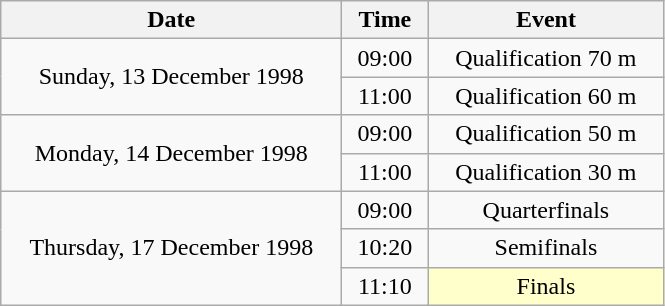<table class = "wikitable" style="text-align:center;">
<tr>
<th width=220>Date</th>
<th width=50>Time</th>
<th width=150>Event</th>
</tr>
<tr>
<td rowspan=2>Sunday, 13 December 1998</td>
<td>09:00</td>
<td>Qualification 70 m</td>
</tr>
<tr>
<td>11:00</td>
<td>Qualification 60 m</td>
</tr>
<tr>
<td rowspan=2>Monday, 14 December 1998</td>
<td>09:00</td>
<td>Qualification 50 m</td>
</tr>
<tr>
<td>11:00</td>
<td>Qualification 30 m</td>
</tr>
<tr>
<td rowspan=3>Thursday, 17 December 1998</td>
<td>09:00</td>
<td>Quarterfinals</td>
</tr>
<tr>
<td>10:20</td>
<td>Semifinals</td>
</tr>
<tr>
<td>11:10</td>
<td bgcolor=ffffcc>Finals</td>
</tr>
</table>
